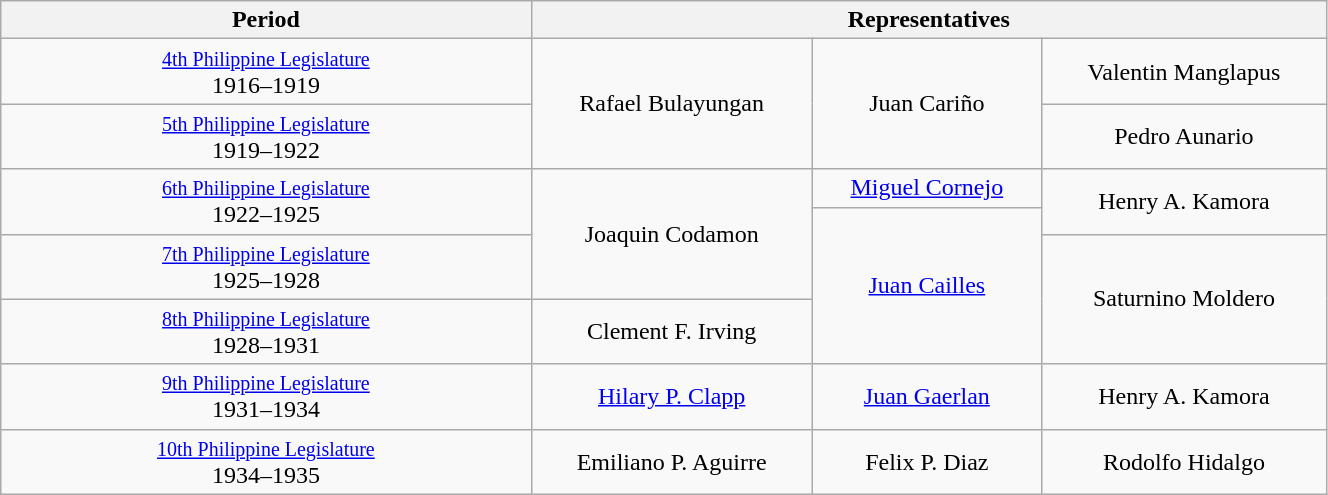<table class="wikitable" style="text-align:center; width:70%;">
<tr>
<th width="40%">Period</th>
<th colspan="3">Representatives</th>
</tr>
<tr>
<td><small><a href='#'>4th Philippine Legislature</a></small><br>1916–1919</td>
<td rowspan="2">Rafael Bulayungan</td>
<td rowspan="2">Juan Cariño</td>
<td>Valentin Manglapus</td>
</tr>
<tr>
<td><small><a href='#'>5th Philippine Legislature</a></small><br>1919–1922</td>
<td>Pedro Aunario</td>
</tr>
<tr>
<td rowspan="2"><small><a href='#'>6th Philippine Legislature</a></small><br>1922–1925</td>
<td rowspan="3">Joaquin Codamon</td>
<td><a href='#'>Miguel Cornejo</a></td>
<td rowspan="2">Henry A. Kamora</td>
</tr>
<tr>
<td rowspan="3"><a href='#'>Juan Cailles</a></td>
</tr>
<tr>
<td><small><a href='#'>7th Philippine Legislature</a></small><br>1925–1928</td>
<td rowspan="2">Saturnino Moldero</td>
</tr>
<tr>
<td><small><a href='#'>8th Philippine Legislature</a></small><br>1928–1931</td>
<td>Clement F. Irving</td>
</tr>
<tr>
<td><small><a href='#'>9th Philippine Legislature</a></small><br>1931–1934</td>
<td><a href='#'>Hilary P. Clapp</a></td>
<td><a href='#'>Juan Gaerlan</a></td>
<td>Henry A. Kamora</td>
</tr>
<tr>
<td><small><a href='#'>10th Philippine Legislature</a></small><br>1934–1935</td>
<td>Emiliano P. Aguirre</td>
<td>Felix P. Diaz</td>
<td>Rodolfo Hidalgo</td>
</tr>
</table>
